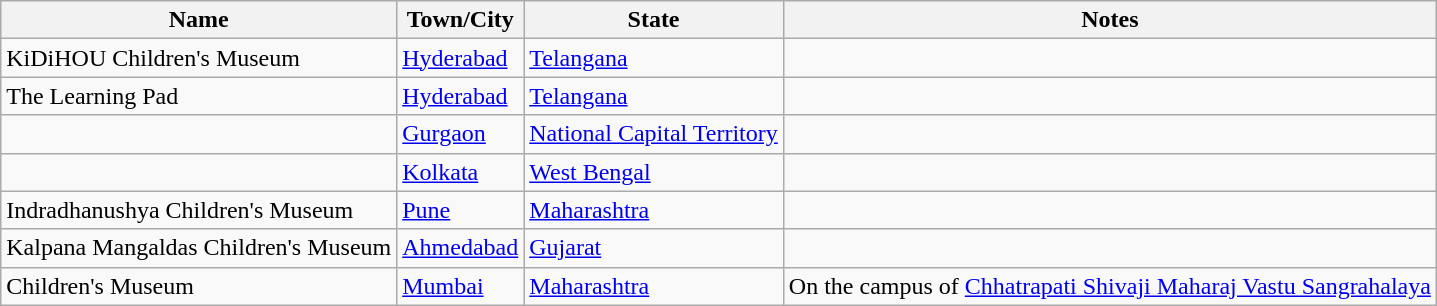<table class="wikitable sortable">
<tr>
<th>Name</th>
<th>Town/City</th>
<th>State</th>
<th>Notes</th>
</tr>
<tr>
<td>KiDiHOU Children's Museum</td>
<td><a href='#'>Hyderabad</a></td>
<td><a href='#'>Telangana</a></td>
<td></td>
</tr>
<tr>
<td>The Learning Pad</td>
<td><a href='#'>Hyderabad</a></td>
<td><a href='#'>Telangana</a></td>
<td></td>
</tr>
<tr>
<td></td>
<td><a href='#'>Gurgaon</a></td>
<td><a href='#'>National Capital Territory</a></td>
<td></td>
</tr>
<tr>
<td></td>
<td><a href='#'>Kolkata</a></td>
<td><a href='#'>West Bengal</a></td>
<td></td>
</tr>
<tr>
<td>Indradhanushya Children's Museum</td>
<td><a href='#'>Pune</a></td>
<td><a href='#'>Maharashtra</a></td>
<td></td>
</tr>
<tr>
<td>Kalpana Mangaldas Children's Museum</td>
<td><a href='#'>Ahmedabad</a></td>
<td><a href='#'>Gujarat</a></td>
<td></td>
</tr>
<tr>
<td> Children's Museum</td>
<td><a href='#'>Mumbai</a></td>
<td><a href='#'>Maharashtra</a></td>
<td>On the campus of <a href='#'>Chhatrapati Shivaji Maharaj Vastu Sangrahalaya</a></td>
</tr>
</table>
